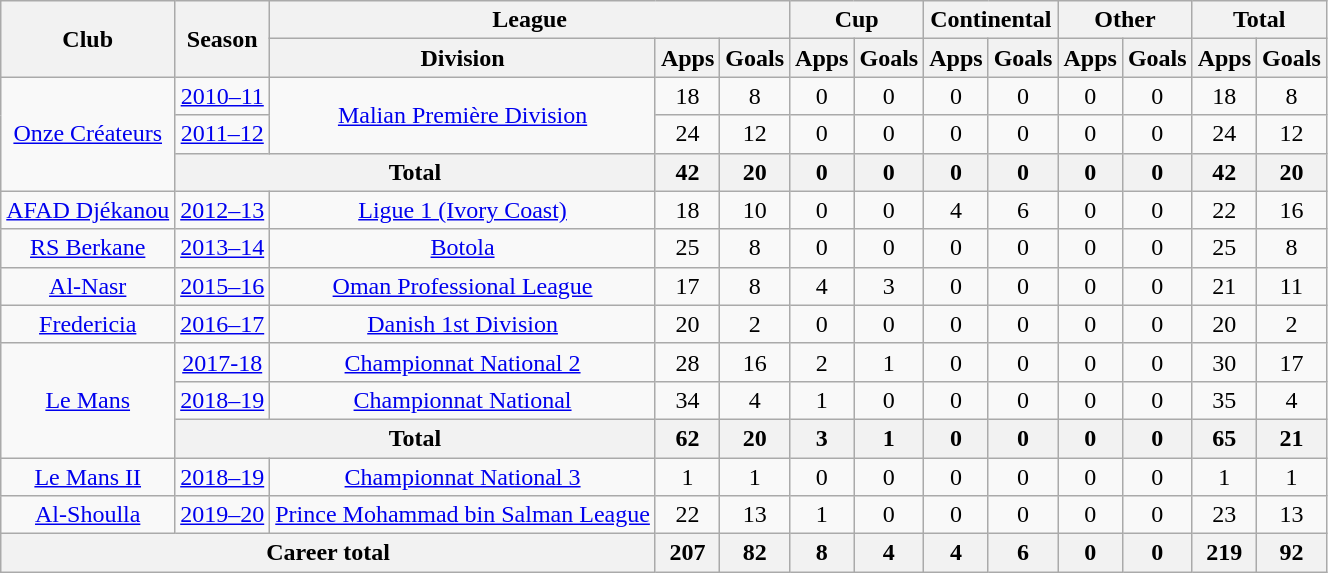<table class="wikitable" style="text-align:center">
<tr>
<th rowspan="2">Club</th>
<th rowspan="2">Season</th>
<th colspan="3">League</th>
<th colspan="2">Cup</th>
<th colspan="2">Continental</th>
<th colspan="2">Other</th>
<th colspan="2">Total</th>
</tr>
<tr>
<th>Division</th>
<th>Apps</th>
<th>Goals</th>
<th>Apps</th>
<th>Goals</th>
<th>Apps</th>
<th>Goals</th>
<th>Apps</th>
<th>Goals</th>
<th>Apps</th>
<th>Goals</th>
</tr>
<tr>
<td rowspan="3"><a href='#'>Onze Créateurs</a></td>
<td><a href='#'>2010–11</a></td>
<td rowspan="2"><a href='#'>Malian Première Division</a></td>
<td>18</td>
<td>8</td>
<td>0</td>
<td>0</td>
<td>0</td>
<td>0</td>
<td>0</td>
<td>0</td>
<td>18</td>
<td>8</td>
</tr>
<tr>
<td><a href='#'>2011–12</a></td>
<td>24</td>
<td>12</td>
<td>0</td>
<td>0</td>
<td>0</td>
<td>0</td>
<td>0</td>
<td>0</td>
<td>24</td>
<td>12</td>
</tr>
<tr>
<th colspan="2">Total</th>
<th>42</th>
<th>20</th>
<th>0</th>
<th>0</th>
<th>0</th>
<th>0</th>
<th>0</th>
<th>0</th>
<th>42</th>
<th>20</th>
</tr>
<tr>
<td><a href='#'>AFAD Djékanou</a></td>
<td><a href='#'>2012–13</a></td>
<td><a href='#'>Ligue 1 (Ivory Coast)</a></td>
<td>18</td>
<td>10</td>
<td>0</td>
<td>0</td>
<td>4</td>
<td>6</td>
<td>0</td>
<td>0</td>
<td>22</td>
<td>16</td>
</tr>
<tr>
<td><a href='#'>RS Berkane</a></td>
<td><a href='#'>2013–14</a></td>
<td><a href='#'>Botola</a></td>
<td>25</td>
<td>8</td>
<td>0</td>
<td>0</td>
<td>0</td>
<td>0</td>
<td>0</td>
<td>0</td>
<td>25</td>
<td>8</td>
</tr>
<tr>
<td><a href='#'>Al-Nasr</a></td>
<td><a href='#'>2015–16</a></td>
<td><a href='#'>Oman Professional League</a></td>
<td>17</td>
<td>8</td>
<td>4</td>
<td>3</td>
<td>0</td>
<td>0</td>
<td>0</td>
<td>0</td>
<td>21</td>
<td>11</td>
</tr>
<tr>
<td><a href='#'>Fredericia</a></td>
<td><a href='#'>2016–17</a></td>
<td><a href='#'>Danish 1st Division</a></td>
<td>20</td>
<td>2</td>
<td>0</td>
<td>0</td>
<td>0</td>
<td>0</td>
<td>0</td>
<td>0</td>
<td>20</td>
<td>2</td>
</tr>
<tr>
<td rowspan="3"><a href='#'>Le Mans</a></td>
<td><a href='#'>2017-18</a></td>
<td><a href='#'>Championnat National 2</a></td>
<td>28</td>
<td>16</td>
<td>2</td>
<td>1</td>
<td>0</td>
<td>0</td>
<td>0</td>
<td>0</td>
<td>30</td>
<td>17</td>
</tr>
<tr>
<td><a href='#'>2018–19</a></td>
<td><a href='#'>Championnat National</a></td>
<td>34</td>
<td>4</td>
<td>1</td>
<td>0</td>
<td>0</td>
<td>0</td>
<td>0</td>
<td>0</td>
<td>35</td>
<td>4</td>
</tr>
<tr>
<th colspan="2">Total</th>
<th>62</th>
<th>20</th>
<th>3</th>
<th>1</th>
<th>0</th>
<th>0</th>
<th>0</th>
<th>0</th>
<th>65</th>
<th>21</th>
</tr>
<tr>
<td><a href='#'>Le Mans II</a></td>
<td><a href='#'>2018–19</a></td>
<td><a href='#'>Championnat National 3</a></td>
<td>1</td>
<td>1</td>
<td>0</td>
<td>0</td>
<td>0</td>
<td>0</td>
<td>0</td>
<td>0</td>
<td>1</td>
<td>1</td>
</tr>
<tr>
<td><a href='#'>Al-Shoulla</a></td>
<td><a href='#'>2019–20</a></td>
<td><a href='#'>Prince Mohammad bin Salman League</a></td>
<td>22</td>
<td>13</td>
<td>1</td>
<td>0</td>
<td>0</td>
<td>0</td>
<td>0</td>
<td>0</td>
<td>23</td>
<td>13</td>
</tr>
<tr>
<th colspan="3">Career total</th>
<th>207</th>
<th>82</th>
<th>8</th>
<th>4</th>
<th>4</th>
<th>6</th>
<th>0</th>
<th>0</th>
<th>219</th>
<th>92</th>
</tr>
</table>
